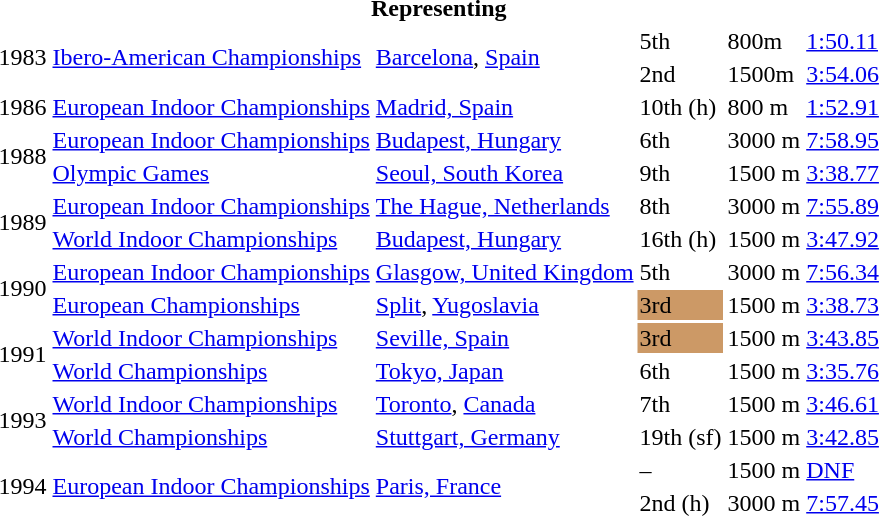<table>
<tr>
<th colspan="6">Representing </th>
</tr>
<tr>
<td rowspan=2>1983</td>
<td rowspan=2><a href='#'>Ibero-American Championships</a></td>
<td rowspan=2><a href='#'>Barcelona</a>, <a href='#'>Spain</a></td>
<td>5th</td>
<td>800m</td>
<td><a href='#'>1:50.11</a></td>
</tr>
<tr>
<td>2nd</td>
<td>1500m</td>
<td><a href='#'>3:54.06</a></td>
</tr>
<tr>
<td>1986</td>
<td><a href='#'>European Indoor Championships</a></td>
<td><a href='#'>Madrid, Spain</a></td>
<td>10th (h)</td>
<td>800 m</td>
<td><a href='#'>1:52.91</a></td>
</tr>
<tr>
<td rowspan=2>1988</td>
<td><a href='#'>European Indoor Championships</a></td>
<td><a href='#'>Budapest, Hungary</a></td>
<td>6th</td>
<td>3000 m</td>
<td><a href='#'>7:58.95</a></td>
</tr>
<tr>
<td><a href='#'>Olympic Games</a></td>
<td><a href='#'>Seoul, South Korea</a></td>
<td>9th</td>
<td>1500 m</td>
<td><a href='#'>3:38.77</a></td>
</tr>
<tr>
<td rowspan=2>1989</td>
<td><a href='#'>European Indoor Championships</a></td>
<td><a href='#'>The Hague, Netherlands</a></td>
<td>8th</td>
<td>3000 m</td>
<td><a href='#'>7:55.89</a></td>
</tr>
<tr>
<td><a href='#'>World Indoor Championships</a></td>
<td><a href='#'>Budapest, Hungary</a></td>
<td>16th (h)</td>
<td>1500 m</td>
<td><a href='#'>3:47.92</a></td>
</tr>
<tr>
<td rowspan=2>1990</td>
<td><a href='#'>European Indoor Championships</a></td>
<td><a href='#'>Glasgow, United Kingdom</a></td>
<td>5th</td>
<td>3000 m</td>
<td><a href='#'>7:56.34</a></td>
</tr>
<tr>
<td><a href='#'>European Championships</a></td>
<td><a href='#'>Split</a>, <a href='#'>Yugoslavia</a></td>
<td bgcolor="cc9966">3rd</td>
<td>1500 m</td>
<td><a href='#'>3:38.73</a></td>
</tr>
<tr>
<td rowspan=2>1991</td>
<td><a href='#'>World Indoor Championships</a></td>
<td><a href='#'>Seville, Spain</a></td>
<td bgcolor="cc9966">3rd</td>
<td>1500 m</td>
<td><a href='#'>3:43.85</a></td>
</tr>
<tr>
<td><a href='#'>World Championships</a></td>
<td><a href='#'>Tokyo, Japan</a></td>
<td>6th</td>
<td>1500 m</td>
<td><a href='#'>3:35.76</a></td>
</tr>
<tr>
<td rowspan=2>1993</td>
<td><a href='#'>World Indoor Championships</a></td>
<td><a href='#'>Toronto</a>, <a href='#'>Canada</a></td>
<td>7th</td>
<td>1500 m</td>
<td><a href='#'>3:46.61</a></td>
</tr>
<tr>
<td><a href='#'>World Championships</a></td>
<td><a href='#'>Stuttgart, Germany</a></td>
<td>19th (sf)</td>
<td>1500 m</td>
<td><a href='#'>3:42.85</a></td>
</tr>
<tr>
<td rowspan=2>1994</td>
<td rowspan=2><a href='#'>European Indoor Championships</a></td>
<td rowspan=2><a href='#'>Paris, France</a></td>
<td>–</td>
<td>1500 m</td>
<td><a href='#'>DNF</a></td>
</tr>
<tr>
<td>2nd (h)</td>
<td>3000 m</td>
<td><a href='#'>7:57.45</a></td>
</tr>
</table>
